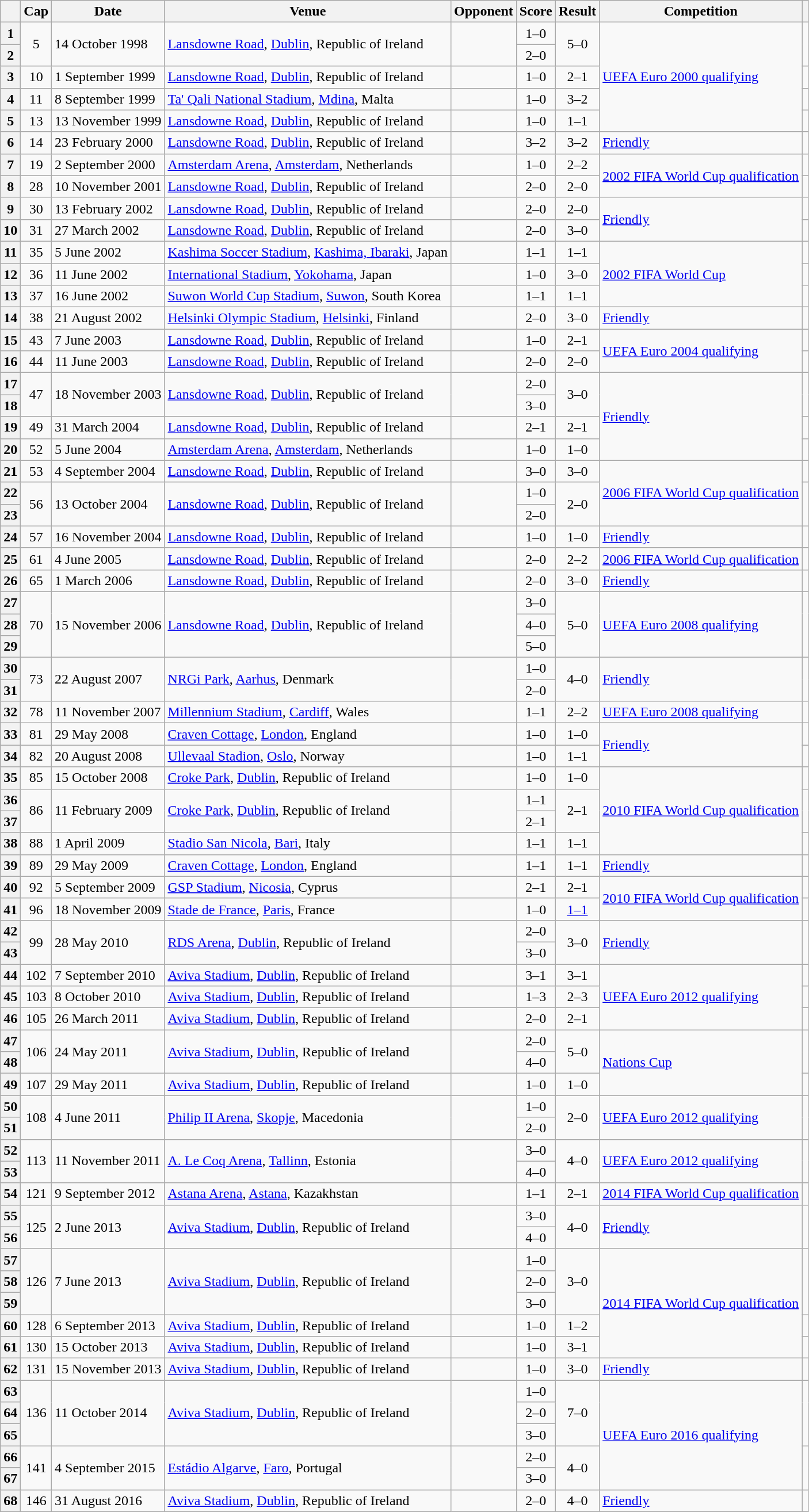<table class="wikitable sortable">
<tr>
<th scope="col"></th>
<th scope="col" style="text-align:center;">Cap</th>
<th scope="col">Date</th>
<th scope="col">Venue</th>
<th scope="col">Opponent</th>
<th scope="col">Score</th>
<th scope="col">Result</th>
<th scope="col">Competition</th>
<th scope="col" class="unsortable"></th>
</tr>
<tr>
<th scope="row">1</th>
<td rowspan=2 align=center>5</td>
<td rowspan=2>14 October 1998</td>
<td rowspan=2><a href='#'>Lansdowne Road</a>, <a href='#'>Dublin</a>, Republic of Ireland</td>
<td rowspan=2></td>
<td align=center>1–0</td>
<td rowspan=2 align=center>5–0</td>
<td rowspan="5"><a href='#'>UEFA Euro 2000 qualifying</a></td>
<td rowspan=2></td>
</tr>
<tr>
<th scope="row">2</th>
<td align=center>2–0</td>
</tr>
<tr>
<th scope="row">3</th>
<td align=center>10</td>
<td>1 September 1999</td>
<td><a href='#'>Lansdowne Road</a>, <a href='#'>Dublin</a>, Republic of Ireland</td>
<td></td>
<td align=center>1–0</td>
<td align=center>2–1</td>
<td></td>
</tr>
<tr>
<th scope="row">4</th>
<td align=center>11</td>
<td>8 September 1999</td>
<td><a href='#'>Ta' Qali National Stadium</a>, <a href='#'>Mdina</a>, Malta</td>
<td></td>
<td align=center>1–0</td>
<td align=center>3–2</td>
<td></td>
</tr>
<tr>
<th scope="row">5</th>
<td align=center>13</td>
<td>13 November 1999</td>
<td><a href='#'>Lansdowne Road</a>, <a href='#'>Dublin</a>, Republic of Ireland</td>
<td></td>
<td align=center>1–0</td>
<td align=center>1–1</td>
<td></td>
</tr>
<tr>
<th scope="row">6</th>
<td align=center>14</td>
<td>23 February 2000</td>
<td><a href='#'>Lansdowne Road</a>, <a href='#'>Dublin</a>, Republic of Ireland</td>
<td></td>
<td align=center>3–2</td>
<td align=center>3–2</td>
<td><a href='#'>Friendly</a></td>
<td></td>
</tr>
<tr>
<th scope="row">7</th>
<td align=center>19</td>
<td>2 September 2000</td>
<td><a href='#'>Amsterdam Arena</a>, <a href='#'>Amsterdam</a>, Netherlands</td>
<td></td>
<td align=center>1–0</td>
<td align=center>2–2</td>
<td rowspan="2"><a href='#'>2002 FIFA World Cup qualification</a></td>
<td></td>
</tr>
<tr>
<th scope="row">8</th>
<td align=center>28</td>
<td>10 November 2001</td>
<td><a href='#'>Lansdowne Road</a>, <a href='#'>Dublin</a>, Republic of Ireland</td>
<td></td>
<td align=center>2–0</td>
<td align=center>2–0</td>
<td></td>
</tr>
<tr>
<th scope="row">9</th>
<td align=center>30</td>
<td>13 February 2002</td>
<td><a href='#'>Lansdowne Road</a>, <a href='#'>Dublin</a>, Republic of Ireland</td>
<td></td>
<td align=center>2–0</td>
<td align=center>2–0</td>
<td rowspan="2"><a href='#'>Friendly</a></td>
<td></td>
</tr>
<tr>
<th scope="row">10</th>
<td align=center>31</td>
<td>27 March 2002</td>
<td><a href='#'>Lansdowne Road</a>, <a href='#'>Dublin</a>, Republic of Ireland</td>
<td></td>
<td align=center>2–0</td>
<td align=center>3–0</td>
<td></td>
</tr>
<tr>
<th scope="row">11</th>
<td align=center>35</td>
<td>5 June 2002</td>
<td><a href='#'>Kashima Soccer Stadium</a>, <a href='#'>Kashima, Ibaraki</a>, Japan</td>
<td></td>
<td align=center>1–1</td>
<td align=center>1–1</td>
<td rowspan=3><a href='#'>2002 FIFA World Cup</a></td>
<td></td>
</tr>
<tr>
<th scope="row">12</th>
<td align=center>36</td>
<td>11 June 2002</td>
<td><a href='#'>International Stadium</a>, <a href='#'>Yokohama</a>, Japan</td>
<td></td>
<td align=center>1–0</td>
<td align=center>3–0</td>
<td></td>
</tr>
<tr>
<th scope="row">13</th>
<td align=center>37</td>
<td>16 June 2002</td>
<td><a href='#'>Suwon World Cup Stadium</a>, <a href='#'>Suwon</a>, South Korea</td>
<td></td>
<td align=center>1–1</td>
<td align=center>1–1</td>
<td></td>
</tr>
<tr>
<th scope="row">14</th>
<td align=center>38</td>
<td>21 August 2002</td>
<td><a href='#'>Helsinki Olympic Stadium</a>, <a href='#'>Helsinki</a>, Finland</td>
<td></td>
<td align=center>2–0</td>
<td align=center>3–0</td>
<td><a href='#'>Friendly</a></td>
<td></td>
</tr>
<tr>
<th scope="row">15</th>
<td align=center>43</td>
<td>7 June 2003</td>
<td><a href='#'>Lansdowne Road</a>, <a href='#'>Dublin</a>, Republic of Ireland</td>
<td></td>
<td align=center>1–0</td>
<td align=center>2–1</td>
<td rowspan="2"><a href='#'>UEFA Euro 2004 qualifying</a></td>
<td></td>
</tr>
<tr>
<th scope="row">16</th>
<td align=center>44</td>
<td>11 June 2003</td>
<td><a href='#'>Lansdowne Road</a>, <a href='#'>Dublin</a>, Republic of Ireland</td>
<td></td>
<td align=center>2–0</td>
<td align=center>2–0</td>
<td></td>
</tr>
<tr>
<th scope="row">17</th>
<td rowspan=2 align=center>47</td>
<td rowspan=2>18 November 2003</td>
<td rowspan=2><a href='#'>Lansdowne Road</a>, <a href='#'>Dublin</a>, Republic of Ireland</td>
<td rowspan=2></td>
<td align=center>2–0</td>
<td rowspan=2 align=center>3–0</td>
<td rowspan="4"><a href='#'>Friendly</a></td>
<td rowspan=2></td>
</tr>
<tr>
<th scope="row">18</th>
<td align=center>3–0</td>
</tr>
<tr>
<th scope="row">19</th>
<td align=center>49</td>
<td>31 March 2004</td>
<td><a href='#'>Lansdowne Road</a>, <a href='#'>Dublin</a>, Republic of Ireland</td>
<td></td>
<td align=center>2–1</td>
<td align=center>2–1</td>
<td></td>
</tr>
<tr>
<th scope="row">20</th>
<td align=center>52</td>
<td>5 June 2004</td>
<td><a href='#'>Amsterdam Arena</a>, <a href='#'>Amsterdam</a>, Netherlands</td>
<td></td>
<td align=center>1–0</td>
<td align=center>1–0</td>
<td></td>
</tr>
<tr>
<th scope="row">21</th>
<td align=center>53</td>
<td>4 September 2004</td>
<td><a href='#'>Lansdowne Road</a>, <a href='#'>Dublin</a>, Republic of Ireland</td>
<td></td>
<td align=center>3–0</td>
<td align=center>3–0</td>
<td rowspan="3"><a href='#'>2006 FIFA World Cup qualification</a></td>
<td></td>
</tr>
<tr>
<th scope="row">22</th>
<td rowspan=2 align=center>56</td>
<td rowspan=2>13 October 2004</td>
<td rowspan=2><a href='#'>Lansdowne Road</a>, <a href='#'>Dublin</a>, Republic of Ireland</td>
<td rowspan=2></td>
<td align=center>1–0</td>
<td rowspan=2 align=center>2–0</td>
<td rowspan="2"></td>
</tr>
<tr>
<th scope="row">23</th>
<td align=center>2–0</td>
</tr>
<tr>
<th scope="row">24</th>
<td align=center>57</td>
<td>16 November 2004</td>
<td><a href='#'>Lansdowne Road</a>, <a href='#'>Dublin</a>, Republic of Ireland</td>
<td></td>
<td align=center>1–0</td>
<td align=center>1–0</td>
<td><a href='#'>Friendly</a></td>
<td></td>
</tr>
<tr>
<th scope="row">25</th>
<td align=center>61</td>
<td>4 June 2005</td>
<td><a href='#'>Lansdowne Road</a>, <a href='#'>Dublin</a>, Republic of Ireland</td>
<td></td>
<td align=center>2–0</td>
<td align=center>2–2</td>
<td><a href='#'>2006 FIFA World Cup qualification</a></td>
<td></td>
</tr>
<tr>
<th scope="row">26</th>
<td align=center>65</td>
<td>1 March 2006</td>
<td><a href='#'>Lansdowne Road</a>, <a href='#'>Dublin</a>, Republic of Ireland</td>
<td></td>
<td align=center>2–0</td>
<td align=center>3–0</td>
<td><a href='#'>Friendly</a></td>
<td></td>
</tr>
<tr>
<th scope="row">27</th>
<td rowspan=3 align=center>70</td>
<td rowspan=3>15 November 2006</td>
<td rowspan=3><a href='#'>Lansdowne Road</a>, <a href='#'>Dublin</a>, Republic of Ireland</td>
<td rowspan=3></td>
<td align=center>3–0</td>
<td rowspan=3 align=center>5–0</td>
<td rowspan=3><a href='#'>UEFA Euro 2008 qualifying</a></td>
<td rowspan=3></td>
</tr>
<tr>
<th scope="row">28</th>
<td align=center>4–0</td>
</tr>
<tr>
<th scope="row">29</th>
<td align=center>5–0</td>
</tr>
<tr>
<th scope="row">30</th>
<td rowspan=2 align=center>73</td>
<td rowspan=2>22 August 2007</td>
<td rowspan=2><a href='#'>NRGi Park</a>, <a href='#'>Aarhus</a>, Denmark</td>
<td rowspan=2></td>
<td align=center>1–0</td>
<td rowspan=2 align=center>4–0</td>
<td rowspan=2><a href='#'>Friendly</a></td>
<td rowspan=2></td>
</tr>
<tr>
<th scope="row">31</th>
<td align=center>2–0</td>
</tr>
<tr>
<th scope="row">32</th>
<td align=center>78</td>
<td>11 November 2007</td>
<td><a href='#'>Millennium Stadium</a>, <a href='#'>Cardiff</a>, Wales</td>
<td></td>
<td align=center>1–1</td>
<td align=center>2–2</td>
<td><a href='#'>UEFA Euro 2008 qualifying</a></td>
<td></td>
</tr>
<tr>
<th scope="row">33</th>
<td align=center>81</td>
<td>29 May 2008</td>
<td><a href='#'>Craven Cottage</a>, <a href='#'>London</a>, England</td>
<td></td>
<td align=center>1–0</td>
<td align=center>1–0</td>
<td rowspan="2"><a href='#'>Friendly</a></td>
<td></td>
</tr>
<tr>
<th scope="row">34</th>
<td align=center>82</td>
<td>20 August 2008</td>
<td><a href='#'>Ullevaal Stadion</a>, <a href='#'>Oslo</a>, Norway</td>
<td></td>
<td align=center>1–0</td>
<td align=center>1–1</td>
<td></td>
</tr>
<tr>
<th scope="row">35</th>
<td align=center>85</td>
<td>15 October 2008</td>
<td><a href='#'>Croke Park</a>, <a href='#'>Dublin</a>, Republic of Ireland</td>
<td></td>
<td align=center>1–0</td>
<td align=center>1–0</td>
<td rowspan="4"><a href='#'>2010 FIFA World Cup qualification</a></td>
<td></td>
</tr>
<tr>
<th scope="row">36</th>
<td rowspan=2 align=center>86</td>
<td rowspan=2>11 February 2009</td>
<td rowspan=2><a href='#'>Croke Park</a>, <a href='#'>Dublin</a>, Republic of Ireland</td>
<td rowspan=2></td>
<td align=center>1–1</td>
<td rowspan=2 align=center>2–1</td>
<td rowspan="2"></td>
</tr>
<tr>
<th scope="row">37</th>
<td align=center>2–1</td>
</tr>
<tr>
<th scope="row">38</th>
<td align=center>88</td>
<td>1 April 2009</td>
<td><a href='#'>Stadio San Nicola</a>, <a href='#'>Bari</a>, Italy</td>
<td></td>
<td align=center>1–1</td>
<td align=center>1–1</td>
<td></td>
</tr>
<tr>
<th scope="row">39</th>
<td align=center>89</td>
<td>29 May 2009</td>
<td><a href='#'>Craven Cottage</a>, <a href='#'>London</a>, England</td>
<td></td>
<td align=center>1–1</td>
<td align=center>1–1</td>
<td><a href='#'>Friendly</a></td>
<td></td>
</tr>
<tr>
<th scope="row">40</th>
<td align=center>92</td>
<td>5 September 2009</td>
<td><a href='#'>GSP Stadium</a>, <a href='#'>Nicosia</a>, Cyprus</td>
<td></td>
<td align=center>2–1</td>
<td align=center>2–1</td>
<td rowspan="2"><a href='#'>2010 FIFA World Cup qualification</a></td>
<td></td>
</tr>
<tr>
<th scope="row">41</th>
<td align=center>96</td>
<td>18 November 2009</td>
<td><a href='#'>Stade de France</a>, <a href='#'>Paris</a>, France</td>
<td></td>
<td align=center>1–0</td>
<td align=center><a href='#'>1–1</a></td>
<td></td>
</tr>
<tr>
<th scope="row">42</th>
<td rowspan=2 align=center>99</td>
<td rowspan=2>28 May 2010</td>
<td rowspan=2><a href='#'>RDS Arena</a>, <a href='#'>Dublin</a>, Republic of Ireland</td>
<td rowspan=2></td>
<td align=center>2–0</td>
<td rowspan=2 align=center>3–0</td>
<td rowspan=2><a href='#'>Friendly</a></td>
<td rowspan=2></td>
</tr>
<tr>
<th scope="row">43</th>
<td align=center>3–0</td>
</tr>
<tr>
<th scope="row">44</th>
<td align=center>102</td>
<td>7 September 2010</td>
<td><a href='#'>Aviva Stadium</a>, <a href='#'>Dublin</a>, Republic of Ireland</td>
<td></td>
<td align=center>3–1</td>
<td align=center>3–1</td>
<td rowspan="3"><a href='#'>UEFA Euro 2012 qualifying</a></td>
<td></td>
</tr>
<tr>
<th scope="row">45</th>
<td align=center>103</td>
<td>8 October 2010</td>
<td><a href='#'>Aviva Stadium</a>, <a href='#'>Dublin</a>, Republic of Ireland</td>
<td></td>
<td align=center>1–3</td>
<td align=center>2–3</td>
<td></td>
</tr>
<tr>
<th scope="row">46</th>
<td align=center>105</td>
<td>26 March 2011</td>
<td><a href='#'>Aviva Stadium</a>, <a href='#'>Dublin</a>, Republic of Ireland</td>
<td></td>
<td align=center>2–0</td>
<td align=center>2–1</td>
<td></td>
</tr>
<tr>
<th scope="row">47</th>
<td rowspan=2 align=center>106</td>
<td rowspan=2>24 May 2011</td>
<td rowspan=2><a href='#'>Aviva Stadium</a>, <a href='#'>Dublin</a>, Republic of Ireland</td>
<td rowspan=2></td>
<td align=center>2–0</td>
<td rowspan=2 align=center>5–0</td>
<td rowspan=3><a href='#'>Nations Cup</a></td>
<td rowspan=2></td>
</tr>
<tr>
<th scope="row">48</th>
<td align=center>4–0</td>
</tr>
<tr>
<th scope="row">49</th>
<td align=center>107</td>
<td>29 May 2011</td>
<td><a href='#'>Aviva Stadium</a>, <a href='#'>Dublin</a>, Republic of Ireland</td>
<td></td>
<td align=center>1–0</td>
<td align=center>1–0</td>
<td></td>
</tr>
<tr>
<th scope="row">50</th>
<td rowspan=2 align=center>108</td>
<td rowspan=2>4 June 2011</td>
<td rowspan=2><a href='#'>Philip II Arena</a>, <a href='#'>Skopje</a>, Macedonia</td>
<td rowspan=2></td>
<td align=center>1–0</td>
<td rowspan=2 align=center>2–0</td>
<td rowspan=2><a href='#'>UEFA Euro 2012 qualifying</a></td>
<td rowspan=2></td>
</tr>
<tr>
<th scope="row">51</th>
<td align=center>2–0</td>
</tr>
<tr>
<th scope="row">52</th>
<td rowspan=2 align=center>113</td>
<td rowspan=2>11 November 2011</td>
<td rowspan=2><a href='#'>A. Le Coq Arena</a>, <a href='#'>Tallinn</a>, Estonia</td>
<td rowspan=2></td>
<td align=center>3–0</td>
<td rowspan=2 align=center>4–0</td>
<td rowspan=2><a href='#'>UEFA Euro 2012 qualifying</a></td>
<td rowspan=2></td>
</tr>
<tr>
<th scope="row">53</th>
<td align=center>4–0</td>
</tr>
<tr>
<th scope="row">54</th>
<td align=center>121</td>
<td>9 September 2012</td>
<td><a href='#'>Astana Arena</a>, <a href='#'>Astana</a>, Kazakhstan</td>
<td></td>
<td align=center>1–1</td>
<td align=center>2–1</td>
<td><a href='#'>2014 FIFA World Cup qualification</a></td>
<td></td>
</tr>
<tr>
<th scope="row">55</th>
<td rowspan=2 align=center>125</td>
<td rowspan=2>2 June 2013</td>
<td rowspan=2><a href='#'>Aviva Stadium</a>, <a href='#'>Dublin</a>, Republic of Ireland</td>
<td rowspan=2></td>
<td align=center>3–0</td>
<td rowspan=2 align=center>4–0</td>
<td rowspan=2><a href='#'>Friendly</a></td>
<td rowspan=2></td>
</tr>
<tr>
<th scope="row">56</th>
<td align=center>4–0</td>
</tr>
<tr>
<th scope="row">57</th>
<td rowspan=3 align=center>126</td>
<td rowspan=3>7 June 2013</td>
<td rowspan=3><a href='#'>Aviva Stadium</a>, <a href='#'>Dublin</a>, Republic of Ireland</td>
<td rowspan=3></td>
<td align=center>1–0</td>
<td rowspan=3 align=center>3–0</td>
<td rowspan="5"><a href='#'>2014 FIFA World Cup qualification</a></td>
<td rowspan=3></td>
</tr>
<tr>
<th scope="row">58</th>
<td align=center>2–0</td>
</tr>
<tr>
<th scope="row">59</th>
<td align=center>3–0</td>
</tr>
<tr>
<th scope="row">60</th>
<td align=center>128</td>
<td>6 September 2013</td>
<td><a href='#'>Aviva Stadium</a>, <a href='#'>Dublin</a>, Republic of Ireland</td>
<td></td>
<td align=center>1–0</td>
<td align=center>1–2</td>
<td></td>
</tr>
<tr>
<th scope="row">61</th>
<td align=center>130</td>
<td>15 October 2013</td>
<td><a href='#'>Aviva Stadium</a>, <a href='#'>Dublin</a>, Republic of Ireland</td>
<td></td>
<td align=center>1–0</td>
<td align=center>3–1</td>
<td></td>
</tr>
<tr>
<th scope="row">62</th>
<td align=center>131</td>
<td>15 November 2013</td>
<td><a href='#'>Aviva Stadium</a>, <a href='#'>Dublin</a>, Republic of Ireland</td>
<td></td>
<td align=center>1–0</td>
<td align=center>3–0</td>
<td><a href='#'>Friendly</a></td>
<td></td>
</tr>
<tr>
<th scope="row">63</th>
<td rowspan=3 align=center>136</td>
<td rowspan=3>11 October 2014</td>
<td rowspan=3><a href='#'>Aviva Stadium</a>, <a href='#'>Dublin</a>, Republic of Ireland</td>
<td rowspan=3></td>
<td align=center>1–0</td>
<td rowspan=3 align=center>7–0</td>
<td rowspan="5"><a href='#'>UEFA Euro 2016 qualifying</a></td>
<td rowspan=3></td>
</tr>
<tr>
<th scope="row">64</th>
<td align=center>2–0</td>
</tr>
<tr>
<th scope="row">65</th>
<td align=center>3–0</td>
</tr>
<tr>
<th scope="row">66</th>
<td rowspan=2 align=center>141</td>
<td rowspan=2>4 September 2015</td>
<td rowspan=2><a href='#'>Estádio Algarve</a>, <a href='#'>Faro</a>, Portugal</td>
<td rowspan=2></td>
<td align=center>2–0</td>
<td rowspan=2 align=center>4–0</td>
<td rowspan="2"></td>
</tr>
<tr>
<th scope="row">67</th>
<td align=center>3–0</td>
</tr>
<tr>
<th scope="row">68</th>
<td align=center>146</td>
<td>31 August 2016</td>
<td><a href='#'>Aviva Stadium</a>, <a href='#'>Dublin</a>, Republic of Ireland</td>
<td></td>
<td align=center>2–0</td>
<td align=center>4–0</td>
<td><a href='#'>Friendly</a></td>
<td></td>
</tr>
</table>
